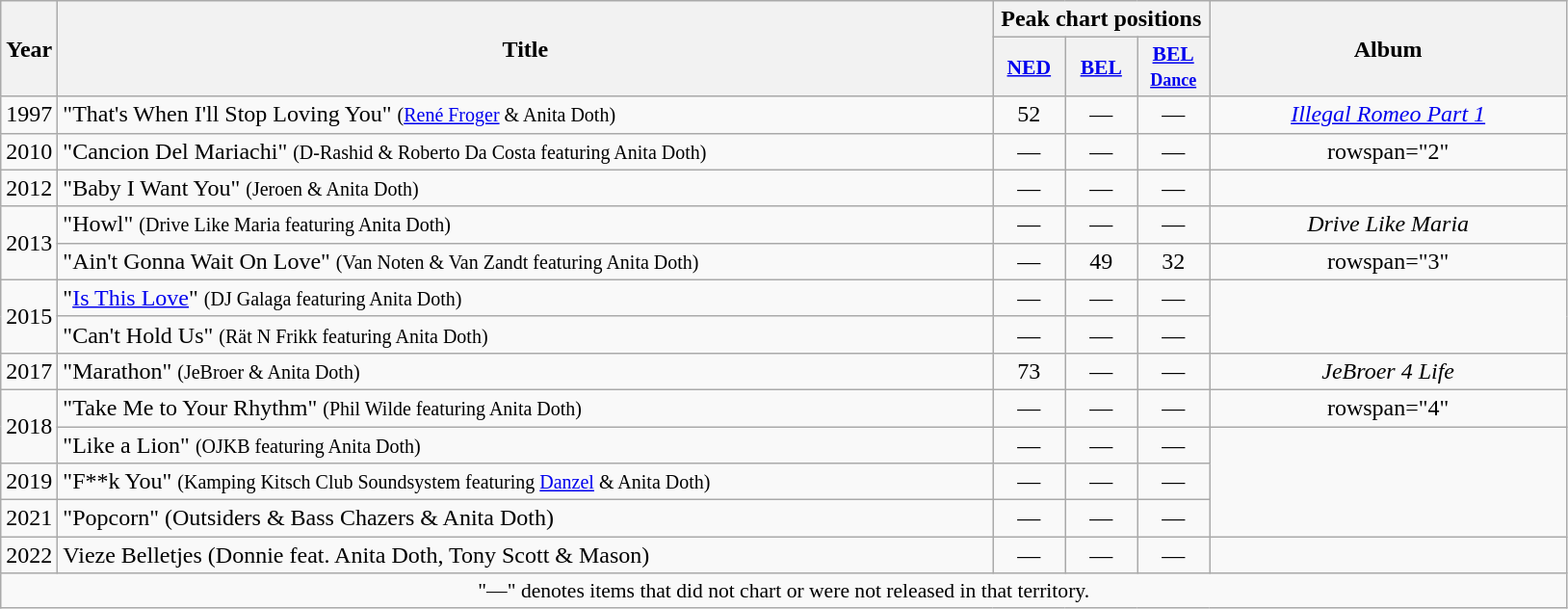<table class="wikitable" style="text-align:center;">
<tr>
<th rowspan="2" style="width:2em;">Year</th>
<th rowspan="2" style="width:40em;">Title</th>
<th colspan="3">Peak chart positions</th>
<th rowspan="2" style="width:15em;">Album</th>
</tr>
<tr>
<th style="width:3em;font-size:90%;"><a href='#'>NED</a><br></th>
<th style="width:3em;font-size:90%;"><a href='#'>BEL</a><br></th>
<th style="width:3em;font-size:90%;"><a href='#'>BEL<br><small>Dance</small></a><br></th>
</tr>
<tr>
<td>1997</td>
<td style="text-align:left;">"That's When I'll Stop Loving You" <small>(<a href='#'>René Froger</a> & Anita Doth)</small></td>
<td>52</td>
<td>—</td>
<td>—</td>
<td><em><a href='#'>Illegal Romeo Part 1</a></em></td>
</tr>
<tr>
<td>2010</td>
<td style="text-align:left;">"Cancion Del Mariachi" <small>(D-Rashid & Roberto Da Costa featuring Anita Doth)</small></td>
<td>—</td>
<td>—</td>
<td>—</td>
<td>rowspan="2" </td>
</tr>
<tr>
<td>2012</td>
<td style="text-align:left;">"Baby I Want You" <small>(Jeroen & Anita Doth)</small></td>
<td>—</td>
<td>—</td>
<td>—</td>
</tr>
<tr>
<td rowspan="2">2013</td>
<td style="text-align:left;">"Howl" <small>(Drive Like Maria featuring Anita Doth)</small></td>
<td>—</td>
<td>—</td>
<td>—</td>
<td><em>Drive Like Maria</em></td>
</tr>
<tr>
<td style="text-align:left;">"Ain't Gonna Wait On Love" <small>(Van Noten & Van Zandt featuring Anita Doth)</small></td>
<td>—</td>
<td>49</td>
<td>32</td>
<td>rowspan="3" </td>
</tr>
<tr>
<td rowspan="2">2015</td>
<td style="text-align:left;">"<a href='#'>Is This Love</a>" <small>(DJ Galaga featuring Anita Doth)</small></td>
<td>—</td>
<td>—</td>
<td>—</td>
</tr>
<tr>
<td style="text-align:left;">"Can't Hold Us" <small>(Rät N Frikk featuring Anita Doth)</small></td>
<td>—</td>
<td>—</td>
<td>—</td>
</tr>
<tr>
<td>2017</td>
<td style="text-align:left;">"Marathon" <small>(JeBroer & Anita Doth)</small></td>
<td>73</td>
<td>—</td>
<td>—</td>
<td><em>JeBroer 4 Life</em></td>
</tr>
<tr>
<td rowspan="2">2018</td>
<td style="text-align:left;">"Take Me to Your Rhythm" <small>(Phil Wilde featuring Anita Doth)</small></td>
<td>—</td>
<td>—</td>
<td>—</td>
<td>rowspan="4" </td>
</tr>
<tr>
<td style="text-align:left;">"Like a Lion" <small>(OJKB featuring Anita Doth)</small></td>
<td>—</td>
<td>—</td>
<td>—</td>
</tr>
<tr>
<td>2019</td>
<td style="text-align:left;">"F**k You" <small>(Kamping Kitsch Club Soundsystem featuring <a href='#'>Danzel</a> & Anita Doth)</small></td>
<td>—</td>
<td>—</td>
<td>—</td>
</tr>
<tr>
<td>2021</td>
<td style="text-align:left;">"Popcorn" (Outsiders & Bass Chazers & Anita Doth)</td>
<td>—</td>
<td>—</td>
<td>—</td>
</tr>
<tr>
<td>2022</td>
<td style="text-align:left;">Vieze Belletjes (Donnie feat. Anita Doth, Tony Scott & Mason)</td>
<td>—</td>
<td>—</td>
<td>—</td>
<td></td>
</tr>
<tr>
<td colspan="15" style="font-size:90%">"—" denotes items that did not chart or were not released in that territory.</td>
</tr>
</table>
